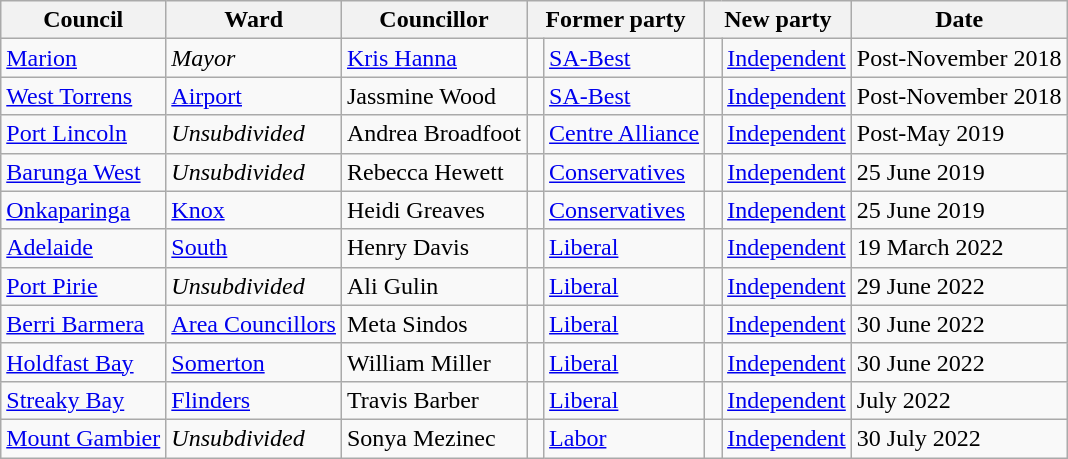<table class="wikitable sortable">
<tr>
<th>Council</th>
<th>Ward</th>
<th>Councillor</th>
<th colspan="2">Former party</th>
<th colspan="2">New party</th>
<th>Date</th>
</tr>
<tr>
<td><a href='#'>Marion</a></td>
<td><em>Mayor</em></td>
<td><a href='#'>Kris Hanna</a></td>
<td> </td>
<td><a href='#'>SA-Best</a></td>
<td> </td>
<td><a href='#'>Independent</a></td>
<td>Post-November 2018</td>
</tr>
<tr>
<td><a href='#'>West Torrens</a></td>
<td><a href='#'>Airport</a></td>
<td>Jassmine Wood</td>
<td> </td>
<td><a href='#'>SA-Best</a></td>
<td> </td>
<td><a href='#'>Independent</a></td>
<td>Post-November 2018</td>
</tr>
<tr>
<td><a href='#'>Port Lincoln</a></td>
<td><em>Unsubdivided</em></td>
<td>Andrea Broadfoot</td>
<td> </td>
<td><a href='#'>Centre Alliance</a></td>
<td> </td>
<td><a href='#'>Independent</a></td>
<td>Post-May 2019</td>
</tr>
<tr>
<td><a href='#'>Barunga West</a></td>
<td><em>Unsubdivided</em></td>
<td>Rebecca Hewett</td>
<td> </td>
<td><a href='#'>Conservatives</a></td>
<td> </td>
<td><a href='#'>Independent</a></td>
<td>25 June 2019</td>
</tr>
<tr>
<td><a href='#'>Onkaparinga</a></td>
<td><a href='#'>Knox</a></td>
<td>Heidi Greaves</td>
<td> </td>
<td><a href='#'>Conservatives</a></td>
<td> </td>
<td><a href='#'>Independent</a></td>
<td>25 June 2019</td>
</tr>
<tr>
<td><a href='#'>Adelaide</a></td>
<td><a href='#'>South</a></td>
<td>Henry Davis</td>
<td> </td>
<td><a href='#'>Liberal</a></td>
<td> </td>
<td><a href='#'>Independent</a></td>
<td>19 March 2022</td>
</tr>
<tr>
<td><a href='#'>Port Pirie</a></td>
<td><em>Unsubdivided</em></td>
<td>Ali Gulin</td>
<td> </td>
<td><a href='#'>Liberal</a></td>
<td> </td>
<td><a href='#'>Independent</a></td>
<td>29 June 2022</td>
</tr>
<tr>
<td><a href='#'>Berri Barmera</a></td>
<td><a href='#'>Area Councillors</a></td>
<td>Meta Sindos</td>
<td> </td>
<td><a href='#'>Liberal</a></td>
<td> </td>
<td><a href='#'>Independent</a></td>
<td>30 June 2022</td>
</tr>
<tr>
<td><a href='#'>Holdfast Bay</a></td>
<td><a href='#'>Somerton</a></td>
<td>William Miller</td>
<td> </td>
<td><a href='#'>Liberal</a></td>
<td> </td>
<td><a href='#'>Independent</a></td>
<td>30 June 2022</td>
</tr>
<tr>
<td><a href='#'>Streaky Bay</a></td>
<td><a href='#'>Flinders</a></td>
<td>Travis Barber</td>
<td> </td>
<td><a href='#'>Liberal</a></td>
<td> </td>
<td><a href='#'>Independent</a></td>
<td>July 2022</td>
</tr>
<tr>
<td><a href='#'>Mount Gambier</a></td>
<td><em>Unsubdivided</em></td>
<td>Sonya Mezinec</td>
<td> </td>
<td><a href='#'>Labor</a></td>
<td> </td>
<td><a href='#'>Independent</a></td>
<td>30 July 2022</td>
</tr>
</table>
